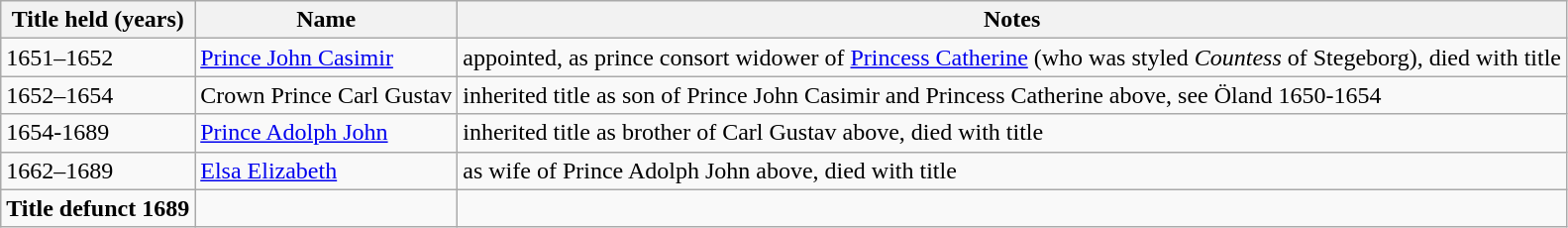<table class="wikitable">
<tr>
<th><strong>Title held (years)</strong></th>
<th><strong>Name</strong></th>
<th><strong>Notes</strong></th>
</tr>
<tr>
<td>1651–1652</td>
<td><a href='#'>Prince John Casimir</a></td>
<td>appointed, as prince consort widower of <a href='#'>Princess Catherine</a> (who was styled <em>Countess</em> of Stegeborg), died with title</td>
</tr>
<tr>
<td>1652–1654</td>
<td>Crown Prince Carl Gustav</td>
<td>inherited title as son of Prince John Casimir and Princess Catherine above, see Öland 1650-1654</td>
</tr>
<tr>
<td>1654-1689</td>
<td><a href='#'>Prince Adolph John</a></td>
<td>inherited title as brother of Carl Gustav above, died with title</td>
</tr>
<tr>
<td>1662–1689</td>
<td><a href='#'>Elsa Elizabeth</a></td>
<td>as wife of Prince Adolph John above, died with title</td>
</tr>
<tr>
<td><strong>Title defunct 1689</strong></td>
<td></td>
<td></td>
</tr>
</table>
